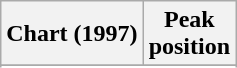<table class="wikitable plainrowheaders" style="text-align:center">
<tr>
<th scope="col">Chart (1997)</th>
<th scope="col">Peak<br>position</th>
</tr>
<tr>
</tr>
<tr>
</tr>
</table>
